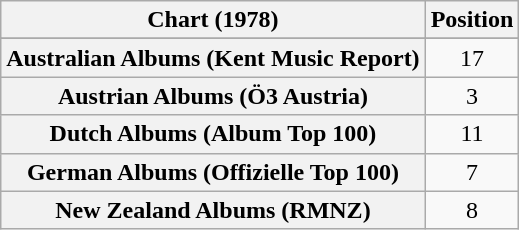<table class="wikitable sortable plainrowheaders" style="text-align:center;">
<tr>
<th scope="col">Chart (1978)</th>
<th scope="col">Position</th>
</tr>
<tr>
</tr>
<tr>
<th scope="row">Australian Albums (Kent Music Report)</th>
<td>17</td>
</tr>
<tr>
<th scope="row">Austrian Albums (Ö3 Austria)</th>
<td>3</td>
</tr>
<tr>
<th scope="row">Dutch Albums (Album Top 100)</th>
<td>11</td>
</tr>
<tr>
<th scope="row">German Albums (Offizielle Top 100)</th>
<td>7</td>
</tr>
<tr>
<th scope="row">New Zealand Albums (RMNZ)</th>
<td>8</td>
</tr>
</table>
